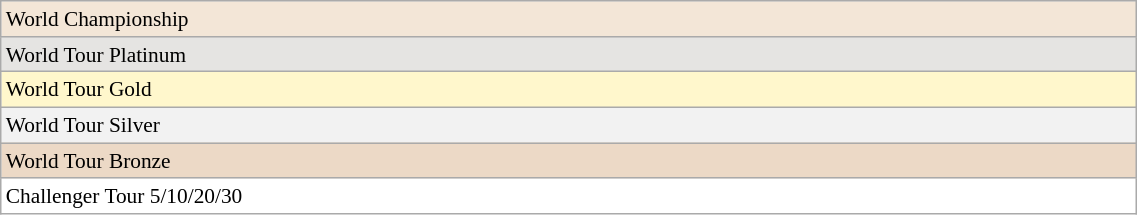<table class=wikitable style=font-size:89%;width:60%>
<tr style="background:#F3E6D7;">
<td>World Championship</td>
</tr>
<tr style="background:#E5E4E2;">
<td>World Tour Platinum</td>
</tr>
<tr style="background:#fff7cc;">
<td>World Tour Gold</td>
</tr>
<tr style="background:#f2f2f2;">
<td>World Tour Silver</td>
</tr>
<tr style="background:#ecd9c6;">
<td>World Tour Bronze</td>
</tr>
<tr style="background:#fff;">
<td>Challenger Tour 5/10/20/30</td>
</tr>
</table>
